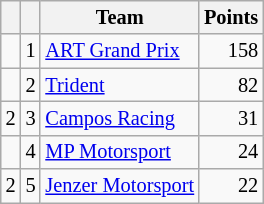<table class="wikitable" style="font-size: 85%;">
<tr>
<th></th>
<th></th>
<th>Team</th>
<th>Points</th>
</tr>
<tr>
<td align="left"></td>
<td align="center">1</td>
<td> <a href='#'>ART Grand Prix</a></td>
<td align="right">158</td>
</tr>
<tr>
<td align="left"></td>
<td align="center">2</td>
<td> <a href='#'>Trident</a></td>
<td align="right">82</td>
</tr>
<tr>
<td align="left"> 2</td>
<td align="center">3</td>
<td> <a href='#'>Campos Racing</a></td>
<td align="right">31</td>
</tr>
<tr>
<td align="left"></td>
<td align="center">4</td>
<td> <a href='#'>MP Motorsport</a></td>
<td align="right">24</td>
</tr>
<tr>
<td align="left"> 2</td>
<td align="center">5</td>
<td> <a href='#'>Jenzer Motorsport</a></td>
<td align="right">22</td>
</tr>
</table>
